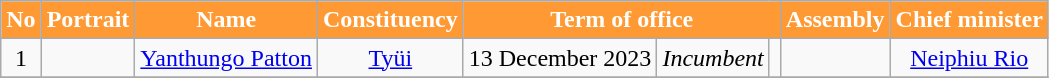<table class="wikitable">
<tr>
<th style="background-color:#FF9933; color:white">No</th>
<th style="background-color:#FF9933; color:white">Portrait</th>
<th style="background-color:#FF9933; color:white">Name</th>
<th style="background-color:#FF9933; color:white">Constituency</th>
<th colspan="3" style="background-color:#FF9933; color:white">Term of office</th>
<th style="background-color:#FF9933; color:white">Assembly</th>
<th style="background-color:#FF9933; color:white">Chief minister</th>
</tr>
<tr style="text-align:center;">
<td>1</td>
<td></td>
<td><a href='#'>Yanthungo Patton</a></td>
<td><a href='#'>Tyüi</a></td>
<td>13 December 2023</td>
<td><em>Incumbent</em></td>
<td></td>
<td></td>
<td><a href='#'>Neiphiu Rio</a></td>
</tr>
<tr style="text-align:center;">
</tr>
</table>
